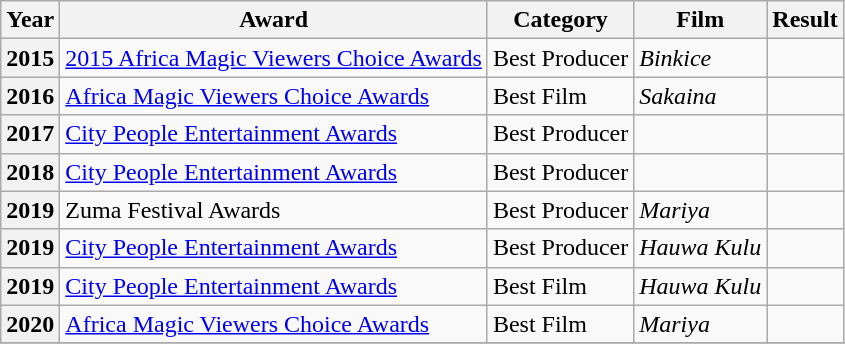<table class="wikitable sortable">
<tr>
<th>Year</th>
<th>Award</th>
<th>Category</th>
<th>Film</th>
<th>Result</th>
</tr>
<tr>
<th>2015</th>
<td><a href='#'>2015 Africa Magic Viewers Choice Awards</a></td>
<td>Best Producer</td>
<td><em>Binkice</em></td>
<td></td>
</tr>
<tr>
<th>2016</th>
<td><a href='#'>Africa Magic Viewers Choice Awards</a></td>
<td>Best Film</td>
<td><em>Sakaina</em></td>
<td></td>
</tr>
<tr>
<th>2017</th>
<td><a href='#'>City People Entertainment Awards</a></td>
<td>Best Producer</td>
<td></td>
<td></td>
</tr>
<tr>
<th>2018</th>
<td><a href='#'>City People Entertainment Awards</a></td>
<td>Best Producer</td>
<td></td>
<td></td>
</tr>
<tr>
<th>2019</th>
<td>Zuma Festival Awards</td>
<td>Best Producer</td>
<td><em>Mariya</em></td>
<td></td>
</tr>
<tr>
<th>2019</th>
<td><a href='#'>City People Entertainment Awards</a></td>
<td>Best Producer</td>
<td><em>Hauwa Kulu</em></td>
<td></td>
</tr>
<tr>
<th>2019</th>
<td><a href='#'>City People Entertainment Awards</a></td>
<td>Best Film</td>
<td><em>Hauwa Kulu</em></td>
<td></td>
</tr>
<tr>
<th>2020</th>
<td><a href='#'>Africa Magic Viewers Choice Awards</a></td>
<td>Best Film</td>
<td><em>Mariya</em></td>
<td></td>
</tr>
<tr>
</tr>
</table>
